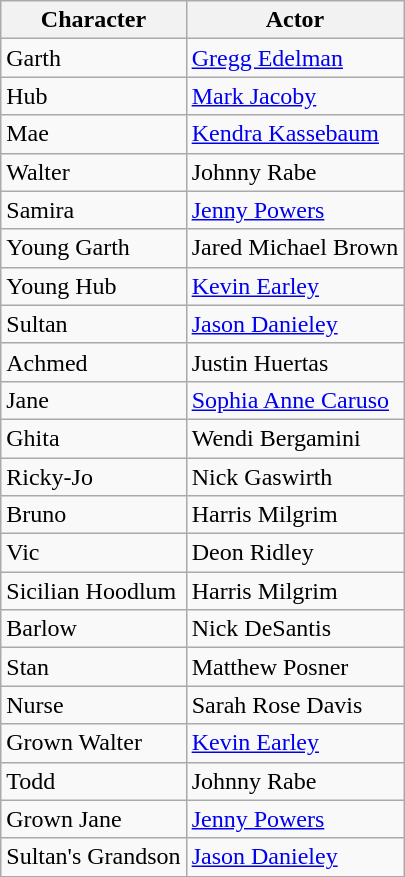<table class="wikitable">
<tr>
<th>Character</th>
<th>Actor</th>
</tr>
<tr>
<td>Garth</td>
<td><a href='#'>Gregg Edelman</a></td>
</tr>
<tr>
<td>Hub</td>
<td><a href='#'>Mark Jacoby</a></td>
</tr>
<tr>
<td>Mae</td>
<td><a href='#'>Kendra Kassebaum</a></td>
</tr>
<tr>
<td>Walter</td>
<td>Johnny Rabe</td>
</tr>
<tr>
<td>Samira</td>
<td><a href='#'>Jenny Powers</a></td>
</tr>
<tr>
<td>Young Garth</td>
<td>Jared Michael Brown</td>
</tr>
<tr>
<td>Young Hub</td>
<td><a href='#'>Kevin Earley</a></td>
</tr>
<tr>
<td>Sultan</td>
<td><a href='#'>Jason Danieley</a></td>
</tr>
<tr>
<td>Achmed</td>
<td>Justin Huertas</td>
</tr>
<tr>
<td>Jane</td>
<td><a href='#'>Sophia Anne Caruso</a></td>
</tr>
<tr>
<td>Ghita</td>
<td>Wendi Bergamini</td>
</tr>
<tr>
<td>Ricky-Jo</td>
<td>Nick Gaswirth</td>
</tr>
<tr>
<td>Bruno</td>
<td>Harris Milgrim</td>
</tr>
<tr>
<td>Vic</td>
<td>Deon Ridley</td>
</tr>
<tr>
<td>Sicilian Hoodlum</td>
<td>Harris Milgrim</td>
</tr>
<tr>
<td>Barlow</td>
<td>Nick DeSantis</td>
</tr>
<tr>
<td>Stan</td>
<td>Matthew Posner</td>
</tr>
<tr>
<td>Nurse</td>
<td>Sarah Rose Davis</td>
</tr>
<tr>
<td>Grown Walter</td>
<td><a href='#'>Kevin Earley</a></td>
</tr>
<tr>
<td>Todd</td>
<td>Johnny Rabe</td>
</tr>
<tr>
<td>Grown Jane</td>
<td><a href='#'>Jenny Powers</a></td>
</tr>
<tr>
<td>Sultan's Grandson</td>
<td><a href='#'>Jason Danieley</a></td>
</tr>
<tr>
</tr>
</table>
